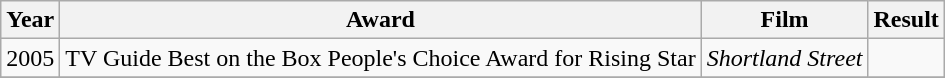<table class ="wikitable sortable">
<tr>
<th>Year</th>
<th>Award</th>
<th>Film</th>
<th>Result</th>
</tr>
<tr>
<td>2005</td>
<td>TV Guide Best on the Box People's Choice Award for Rising Star</td>
<td align="center"><em>Shortland Street</em></td>
<td></td>
</tr>
<tr>
</tr>
</table>
